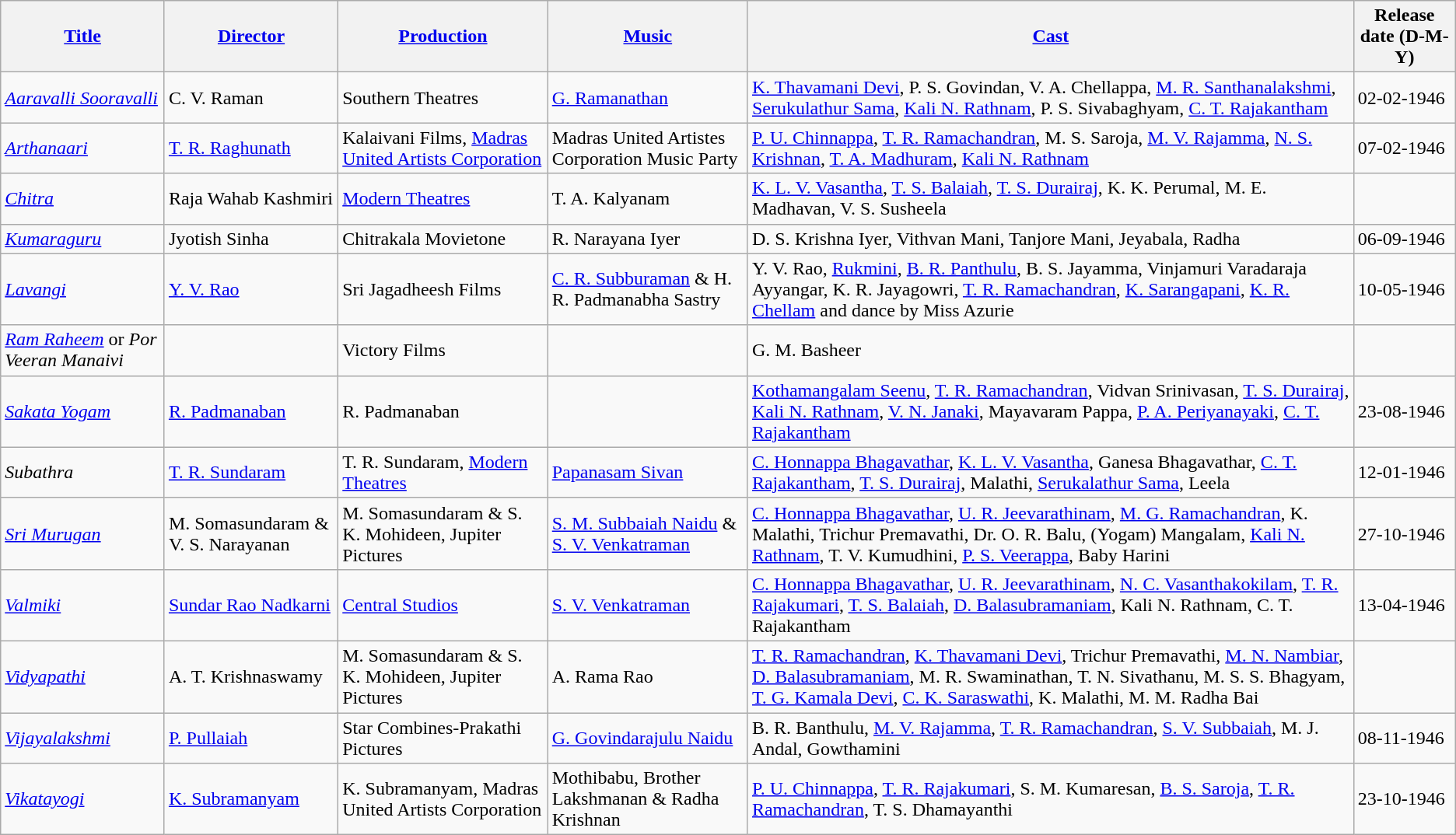<table class="wikitable">
<tr>
<th><a href='#'>Title</a></th>
<th><a href='#'>Director</a></th>
<th><a href='#'>Production</a></th>
<th><a href='#'>Music</a></th>
<th><a href='#'>Cast</a></th>
<th>Release date (D-M-Y)</th>
</tr>
<tr>
<td><em><a href='#'>Aaravalli Sooravalli</a></em></td>
<td>C. V. Raman</td>
<td>Southern Theatres</td>
<td><a href='#'>G. Ramanathan</a></td>
<td><a href='#'>K. Thavamani Devi</a>, P. S. Govindan, V. A. Chellappa, <a href='#'>M. R. Santhanalakshmi</a>, <a href='#'>Serukulathur Sama</a>, <a href='#'>Kali N. Rathnam</a>, P. S. Sivabaghyam, <a href='#'>C. T. Rajakantham</a></td>
<td>02-02-1946</td>
</tr>
<tr>
<td><em><a href='#'>Arthanaari</a></em></td>
<td><a href='#'>T. R. Raghunath</a></td>
<td>Kalaivani Films, <a href='#'>Madras United Artists Corporation</a></td>
<td>Madras United Artistes Corporation Music Party</td>
<td><a href='#'>P. U. Chinnappa</a>, <a href='#'>T. R. Ramachandran</a>, M. S. Saroja, <a href='#'>M. V. Rajamma</a>, <a href='#'>N. S. Krishnan</a>, <a href='#'>T. A. Madhuram</a>, <a href='#'>Kali N. Rathnam</a></td>
<td>07-02-1946</td>
</tr>
<tr>
<td><em><a href='#'>Chitra</a></em></td>
<td>Raja Wahab Kashmiri</td>
<td><a href='#'>Modern Theatres</a></td>
<td>T. A. Kalyanam</td>
<td><a href='#'>K. L. V. Vasantha</a>, <a href='#'>T. S. Balaiah</a>, <a href='#'>T. S. Durairaj</a>, K. K. Perumal, M. E. Madhavan, V. S. Susheela</td>
<td></td>
</tr>
<tr>
<td><em><a href='#'>Kumaraguru</a></em></td>
<td>Jyotish Sinha</td>
<td>Chitrakala Movietone</td>
<td>R. Narayana Iyer</td>
<td>D. S. Krishna Iyer, Vithvan Mani, Tanjore Mani, Jeyabala, Radha</td>
<td>06-09-1946</td>
</tr>
<tr>
<td><em><a href='#'>Lavangi</a></em></td>
<td><a href='#'>Y. V. Rao</a></td>
<td>Sri Jagadheesh Films</td>
<td><a href='#'>C. R. Subburaman</a> & H. R. Padmanabha Sastry</td>
<td>Y. V. Rao, <a href='#'>Rukmini</a>, <a href='#'>B. R. Panthulu</a>, B. S. Jayamma, Vinjamuri Varadaraja Ayyangar, K. R. Jayagowri, <a href='#'>T. R. Ramachandran</a>, <a href='#'>K. Sarangapani</a>, <a href='#'>K. R. Chellam</a> and dance by Miss Azurie</td>
<td>10-05-1946</td>
</tr>
<tr>
<td><em><a href='#'>Ram Raheem</a></em> or <em>Por Veeran Manaivi</em></td>
<td></td>
<td>Victory Films</td>
<td></td>
<td>G. M. Basheer</td>
<td></td>
</tr>
<tr>
<td><em><a href='#'>Sakata Yogam</a></em></td>
<td><a href='#'>R. Padmanaban</a></td>
<td>R. Padmanaban</td>
<td></td>
<td><a href='#'>Kothamangalam Seenu</a>, <a href='#'>T. R. Ramachandran</a>, Vidvan Srinivasan, <a href='#'>T. S. Durairaj</a>, <a href='#'>Kali N. Rathnam</a>, <a href='#'>V. N. Janaki</a>, Mayavaram Pappa, <a href='#'>P. A. Periyanayaki</a>, <a href='#'>C. T. Rajakantham</a></td>
<td>23-08-1946</td>
</tr>
<tr>
<td><em>Subathra</em></td>
<td><a href='#'>T. R. Sundaram</a></td>
<td>T. R. Sundaram, <a href='#'>Modern Theatres</a></td>
<td><a href='#'>Papanasam Sivan</a></td>
<td><a href='#'>C. Honnappa Bhagavathar</a>, <a href='#'>K. L. V. Vasantha</a>, Ganesa Bhagavathar, <a href='#'>C. T. Rajakantham</a>, <a href='#'>T. S. Durairaj</a>, Malathi, <a href='#'>Serukalathur Sama</a>, Leela</td>
<td>12-01-1946</td>
</tr>
<tr>
<td><em><a href='#'>Sri Murugan</a></em></td>
<td>M. Somasundaram & V. S. Narayanan</td>
<td>M. Somasundaram & S. K. Mohideen, Jupiter Pictures</td>
<td><a href='#'>S. M. Subbaiah Naidu</a> & <a href='#'>S. V. Venkatraman</a></td>
<td><a href='#'>C. Honnappa Bhagavathar</a>, <a href='#'>U. R. Jeevarathinam</a>, <a href='#'>M. G. Ramachandran</a>, K. Malathi, Trichur Premavathi, Dr. O. R. Balu, (Yogam) Mangalam, <a href='#'>Kali N. Rathnam</a>, T. V. Kumudhini, <a href='#'>P. S. Veerappa</a>, Baby Harini</td>
<td>27-10-1946</td>
</tr>
<tr>
<td><em><a href='#'>Valmiki</a></em></td>
<td><a href='#'>Sundar Rao Nadkarni</a></td>
<td><a href='#'>Central Studios</a></td>
<td><a href='#'>S. V. Venkatraman</a></td>
<td><a href='#'>C. Honnappa Bhagavathar</a>, <a href='#'>U. R. Jeevarathinam</a>, <a href='#'>N. C. Vasanthakokilam</a>, <a href='#'>T. R. Rajakumari</a>, <a href='#'>T. S. Balaiah</a>, <a href='#'>D. Balasubramaniam</a>, Kali N. Rathnam, C. T. Rajakantham</td>
<td>13-04-1946</td>
</tr>
<tr>
<td><em><a href='#'>Vidyapathi</a></em></td>
<td>A. T. Krishnaswamy</td>
<td>M. Somasundaram & S. K. Mohideen, Jupiter Pictures</td>
<td>A. Rama Rao</td>
<td><a href='#'>T. R. Ramachandran</a>, <a href='#'>K. Thavamani Devi</a>, Trichur Premavathi, <a href='#'>M. N. Nambiar</a>, <a href='#'>D. Balasubramaniam</a>, M. R. Swaminathan, T. N. Sivathanu, M. S. S. Bhagyam, <a href='#'>T. G. Kamala Devi</a>, <a href='#'>C. K. Saraswathi</a>, K. Malathi, M. M. Radha Bai</td>
<td></td>
</tr>
<tr>
<td><em><a href='#'>Vijayalakshmi</a></em></td>
<td><a href='#'>P. Pullaiah</a></td>
<td>Star Combines-Prakathi Pictures</td>
<td><a href='#'>G. Govindarajulu Naidu</a></td>
<td>B. R. Banthulu, <a href='#'>M. V. Rajamma</a>,  <a href='#'>T. R. Ramachandran</a>, <a href='#'>S. V. Subbaiah</a>, M. J. Andal, Gowthamini</td>
<td>08-11-1946</td>
</tr>
<tr>
<td><em><a href='#'>Vikatayogi</a></em></td>
<td><a href='#'>K. Subramanyam</a></td>
<td>K. Subramanyam, Madras United Artists Corporation</td>
<td>Mothibabu, Brother Lakshmanan & Radha Krishnan</td>
<td><a href='#'>P. U. Chinnappa</a>, <a href='#'>T. R. Rajakumari</a>, S. M. Kumaresan, <a href='#'>B. S. Saroja</a>, <a href='#'>T. R. Ramachandran</a>, T. S. Dhamayanthi</td>
<td>23-10-1946</td>
</tr>
</table>
